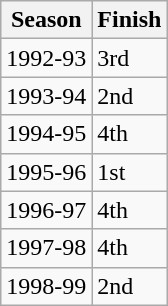<table class="wikitable">
<tr>
<th>Season</th>
<th>Finish</th>
</tr>
<tr>
<td>1992-93</td>
<td>3rd</td>
</tr>
<tr>
<td>1993-94</td>
<td>2nd</td>
</tr>
<tr>
<td>1994-95</td>
<td>4th</td>
</tr>
<tr>
<td>1995-96</td>
<td>1st</td>
</tr>
<tr>
<td>1996-97</td>
<td>4th</td>
</tr>
<tr>
<td>1997-98</td>
<td>4th</td>
</tr>
<tr>
<td>1998-99</td>
<td>2nd</td>
</tr>
</table>
